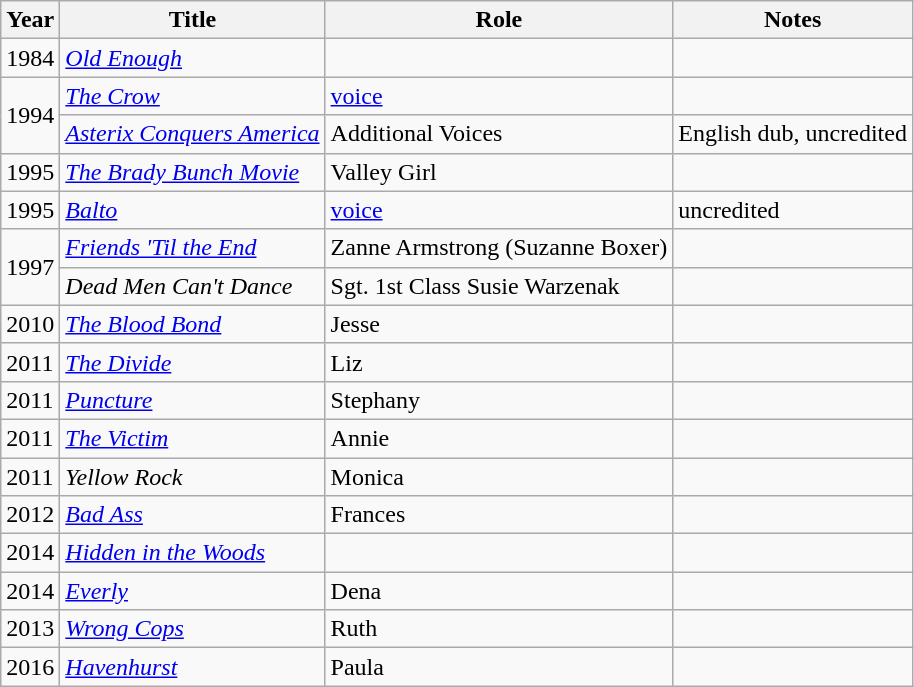<table class="wikitable sortable">
<tr>
<th scope="col">Year</th>
<th scope="col">Title</th>
<th scope="col">Role</th>
<th scope="col" class="unsortable">Notes</th>
</tr>
<tr>
<td>1984</td>
<td><em><a href='#'>Old Enough</a></em></td>
<td></td>
<td></td>
</tr>
<tr>
<td rowspan="2">1994</td>
<td><em><a href='#'>The Crow</a></em></td>
<td><a href='#'>voice</a></td>
<td></td>
</tr>
<tr>
<td><em><a href='#'>Asterix Conquers America</a></em></td>
<td>Additional Voices</td>
<td>English dub, uncredited</td>
</tr>
<tr>
<td>1995</td>
<td><em><a href='#'>The Brady Bunch Movie</a></em></td>
<td>Valley Girl</td>
<td></td>
</tr>
<tr>
<td>1995</td>
<td><em><a href='#'>Balto</a></em></td>
<td><a href='#'>voice</a></td>
<td>uncredited</td>
</tr>
<tr>
<td rowspan="2">1997</td>
<td><em><a href='#'>Friends 'Til the End</a></em></td>
<td>Zanne Armstrong (Suzanne Boxer)</td>
<td></td>
</tr>
<tr>
<td><em>Dead Men Can't Dance</em></td>
<td>Sgt. 1st Class Susie Warzenak</td>
<td></td>
</tr>
<tr>
<td>2010</td>
<td><em><a href='#'>The Blood Bond</a></em></td>
<td>Jesse</td>
<td></td>
</tr>
<tr>
<td>2011</td>
<td><em><a href='#'>The Divide</a></em></td>
<td>Liz</td>
<td></td>
</tr>
<tr>
<td>2011</td>
<td><em><a href='#'>Puncture</a></em></td>
<td>Stephany</td>
<td></td>
</tr>
<tr>
<td>2011</td>
<td><em><a href='#'>The Victim</a></em></td>
<td>Annie</td>
<td></td>
</tr>
<tr>
<td>2011</td>
<td><em>Yellow Rock</em></td>
<td>Monica</td>
<td></td>
</tr>
<tr>
<td>2012</td>
<td><em><a href='#'>Bad Ass</a></em></td>
<td>Frances</td>
<td></td>
</tr>
<tr>
<td>2014</td>
<td><em><a href='#'>Hidden in the Woods</a></em></td>
<td></td>
<td></td>
</tr>
<tr>
<td>2014</td>
<td><em><a href='#'>Everly</a></em></td>
<td>Dena</td>
<td></td>
</tr>
<tr>
<td>2013</td>
<td><em><a href='#'>Wrong Cops</a></em></td>
<td>Ruth</td>
<td></td>
</tr>
<tr>
<td>2016</td>
<td><em><a href='#'>Havenhurst</a></em></td>
<td>Paula</td>
<td></td>
</tr>
</table>
